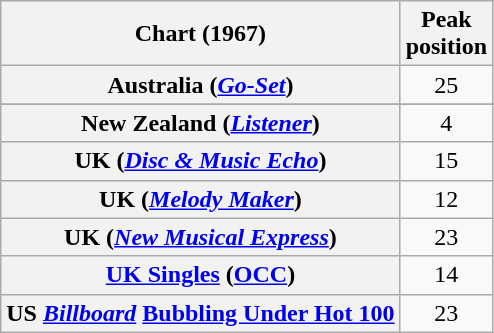<table class="wikitable sortable plainrowheaders" style="text-align:center">
<tr>
<th>Chart (1967)</th>
<th>Peak<br>position</th>
</tr>
<tr>
<th scope="row">Australia (<em><a href='#'>Go-Set</a></em>)</th>
<td>25</td>
</tr>
<tr>
</tr>
<tr>
</tr>
<tr>
</tr>
<tr>
<th scope="row">New Zealand (<a href='#'><em>Listener</em></a>)</th>
<td>4</td>
</tr>
<tr>
<th scope="row">UK (<em><a href='#'>Disc & Music Echo</a></em>)</th>
<td>15</td>
</tr>
<tr>
<th scope="row">UK (<em><a href='#'>Melody Maker</a></em>)</th>
<td>12</td>
</tr>
<tr>
<th scope="row">UK (<em><a href='#'>New Musical Express</a></em>)</th>
<td>23</td>
</tr>
<tr>
<th scope="row"><a href='#'>UK Singles</a> (<a href='#'>OCC</a>)</th>
<td>14</td>
</tr>
<tr>
<th scope="row">US <em><a href='#'>Billboard</a></em> <a href='#'>Bubbling Under Hot 100</a></th>
<td>23</td>
</tr>
</table>
